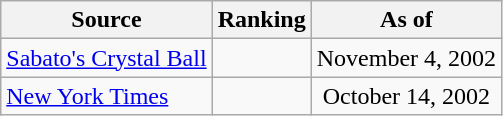<table class="wikitable" style="text-align:center">
<tr>
<th>Source</th>
<th>Ranking</th>
<th>As of</th>
</tr>
<tr>
<td align=left><a href='#'>Sabato's Crystal Ball</a></td>
<td></td>
<td>November 4, 2002</td>
</tr>
<tr>
<td align=left><a href='#'>New York Times</a></td>
<td></td>
<td>October 14, 2002</td>
</tr>
</table>
